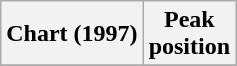<table class="wikitable sortable plainrowheaders">
<tr>
<th>Chart (1997)</th>
<th>Peak<br>position</th>
</tr>
<tr>
</tr>
</table>
